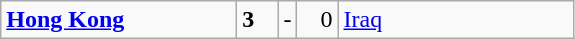<table class="wikitable">
<tr>
<td width=150> <strong><a href='#'>Hong Kong</a></strong></td>
<td style="width:20px; text-align:left;"><strong>3</strong></td>
<td>-</td>
<td style="width:20px; text-align:right;">0</td>
<td width=150> <a href='#'>Iraq</a></td>
</tr>
</table>
